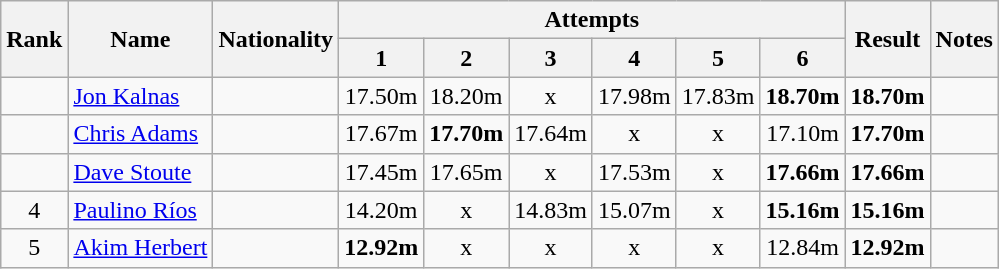<table class="wikitable sortable" style="text-align:center">
<tr>
<th rowspan=2>Rank</th>
<th rowspan=2>Name</th>
<th rowspan=2>Nationality</th>
<th colspan=6>Attempts</th>
<th rowspan=2>Result</th>
<th rowspan=2>Notes</th>
</tr>
<tr>
<th>1</th>
<th>2</th>
<th>3</th>
<th>4</th>
<th>5</th>
<th>6</th>
</tr>
<tr>
<td align=center></td>
<td align=left><a href='#'>Jon Kalnas</a></td>
<td align=left></td>
<td>17.50m</td>
<td>18.20m</td>
<td>x</td>
<td>17.98m</td>
<td>17.83m</td>
<td><strong>18.70m</strong></td>
<td><strong>18.70m</strong></td>
<td></td>
</tr>
<tr>
<td align=center></td>
<td align=left><a href='#'>Chris Adams</a></td>
<td align=left></td>
<td>17.67m</td>
<td><strong>17.70m</strong></td>
<td>17.64m</td>
<td>x</td>
<td>x</td>
<td>17.10m</td>
<td><strong>17.70m</strong></td>
<td></td>
</tr>
<tr>
<td align=center></td>
<td align=left><a href='#'>Dave Stoute</a></td>
<td align=left></td>
<td>17.45m</td>
<td>17.65m</td>
<td>x</td>
<td>17.53m</td>
<td>x</td>
<td><strong>17.66m</strong></td>
<td><strong>17.66m</strong></td>
<td></td>
</tr>
<tr>
<td align=center>4</td>
<td align=left><a href='#'>Paulino Ríos</a></td>
<td align=left></td>
<td>14.20m</td>
<td>x</td>
<td>14.83m</td>
<td>15.07m</td>
<td>x</td>
<td><strong>15.16m</strong></td>
<td><strong>15.16m</strong></td>
<td></td>
</tr>
<tr>
<td align=center>5</td>
<td align=left><a href='#'>Akim Herbert</a></td>
<td align=left></td>
<td><strong>12.92m</strong></td>
<td>x</td>
<td>x</td>
<td>x</td>
<td>x</td>
<td>12.84m</td>
<td><strong>12.92m</strong></td>
<td></td>
</tr>
</table>
